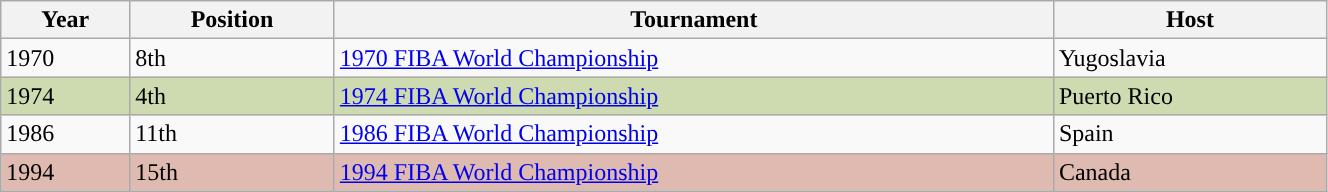<table class="wikitable" style="width:70%;">
<tr>
<th>Year</th>
<th>Position</th>
<th>Tournament</th>
<th>Host</th>
</tr>
<tr style="background:">
<td>1970</td>
<td>8th</td>
<td><a href='#'>1970 FIBA World Championship</a></td>
<td>Yugoslavia</td>
</tr>
<tr valign="top" bgcolor="#CEDAB0">
<td>1974</td>
<td>4th</td>
<td><a href='#'>1974 FIBA World Championship</a></td>
<td>Puerto Rico</td>
</tr>
<tr style="background:">
<td>1986</td>
<td>11th</td>
<td><a href='#'>1986 FIBA World Championship</a></td>
<td>Spain</td>
</tr>
<tr valign="top" bgcolor="#debab0">
<td>1994</td>
<td>15th</td>
<td><a href='#'>1994 FIBA World Championship</a></td>
<td>Canada</td>
</tr>
</table>
